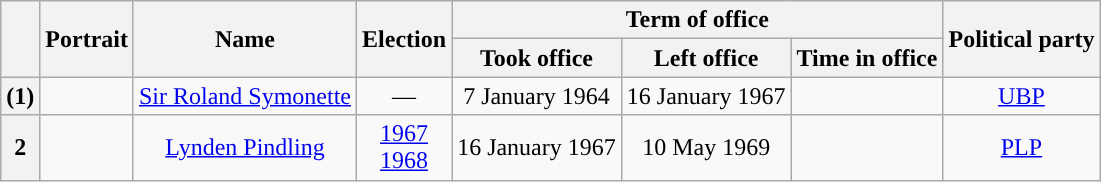<table class=wikitable style=text-align:center>
<tr>
<th rowspan=2></th>
<th rowspan=2>Portrait</th>
<th rowspan=2>Name<br></th>
<th rowspan=2>Election</th>
<th colspan=3>Term of office</th>
<th rowspan=2>Political party</th>
</tr>
<tr>
<th>Took office</th>
<th>Left office</th>
<th>Time in office</th>
</tr>
<tr>
<th style="background:">(1)</th>
<td></td>
<td><a href='#'>Sir Roland Symonette</a><br></td>
<td>—</td>
<td>7 January 1964</td>
<td>16 January 1967</td>
<td></td>
<td><a href='#'>UBP</a></td>
</tr>
<tr>
<th style="background:">2</th>
<td></td>
<td><a href='#'>Lynden Pindling</a><br></td>
<td><a href='#'>1967</a><br><a href='#'>1968</a></td>
<td>16 January 1967</td>
<td>10 May 1969</td>
<td></td>
<td><a href='#'>PLP</a></td>
</tr>
</table>
